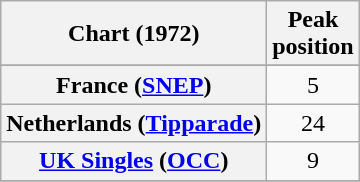<table class="wikitable plainrowheaders sortable">
<tr>
<th scope="col">Chart (1972)</th>
<th scope="col">Peak<br>position</th>
</tr>
<tr>
</tr>
<tr>
<th scope="row">France (<a href='#'>SNEP</a>)</th>
<td align="center">5</td>
</tr>
<tr>
<th scope="row">Netherlands (<a href='#'>Tipparade</a>)</th>
<td align="center">24</td>
</tr>
<tr>
<th scope="row"><a href='#'>UK Singles</a> (<a href='#'>OCC</a>)</th>
<td align="center">9</td>
</tr>
<tr>
</tr>
</table>
